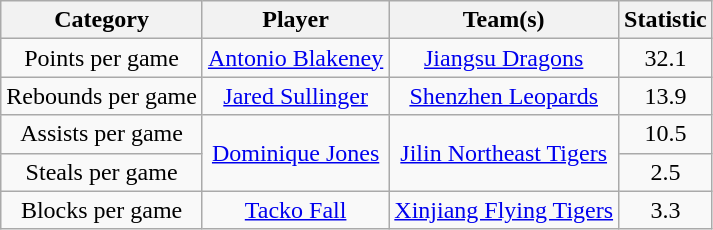<table class="wikitable" style="text-align:center">
<tr>
<th>Category</th>
<th>Player</th>
<th>Team(s)</th>
<th>Statistic</th>
</tr>
<tr>
<td>Points per game</td>
<td><a href='#'>Antonio Blakeney</a></td>
<td><a href='#'>Jiangsu Dragons</a></td>
<td>32.1</td>
</tr>
<tr>
<td>Rebounds per game</td>
<td><a href='#'>Jared Sullinger</a></td>
<td><a href='#'>Shenzhen Leopards</a></td>
<td>13.9</td>
</tr>
<tr>
<td>Assists per game</td>
<td rowspan="2"><a href='#'>Dominique Jones</a></td>
<td rowspan="2"><a href='#'>Jilin Northeast Tigers</a></td>
<td>10.5</td>
</tr>
<tr>
<td>Steals per game</td>
<td>2.5</td>
</tr>
<tr>
<td>Blocks per game</td>
<td><a href='#'>Tacko Fall</a></td>
<td><a href='#'>Xinjiang Flying Tigers</a></td>
<td>3.3</td>
</tr>
</table>
